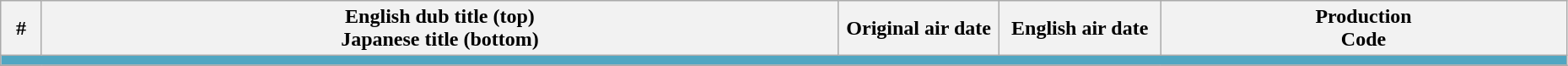<table class="wikitable" width="98%">
<tr>
<th width="25">#</th>
<th>English dub title (top)<br>Japanese title (bottom)</th>
<th width="120">Original air date</th>
<th width="120">English air date</th>
<th>Production <br> Code</th>
</tr>
<tr>
<td colspan="5" bgcolor="#50A6C2"></td>
</tr>
<tr>
</tr>
</table>
